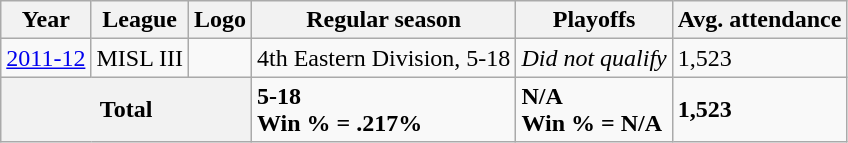<table class="wikitable">
<tr>
<th>Year</th>
<th>League</th>
<th>Logo</th>
<th>Regular season</th>
<th>Playoffs</th>
<th>Avg. attendance</th>
</tr>
<tr>
<td><a href='#'>2011-12</a></td>
<td>MISL III</td>
<td></td>
<td>4th Eastern Division, 5-18</td>
<td><em>Did not qualify</em></td>
<td>1,523</td>
</tr>
<tr>
<th align="center" rowSpan="1" colSpan="3">Total</th>
<td><strong>5-18</strong> <br> <strong>Win % = .217%</strong></td>
<td><strong>N/A</strong> <br> <strong>Win % = N/A</strong></td>
<td><strong>1,523</strong></td>
</tr>
</table>
